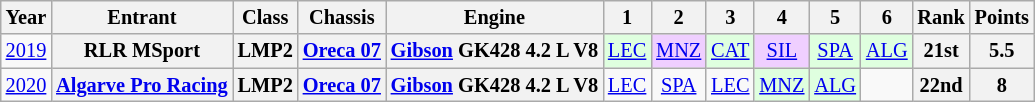<table class="wikitable" style="text-align:center; font-size:85%">
<tr>
<th>Year</th>
<th>Entrant</th>
<th>Class</th>
<th>Chassis</th>
<th>Engine</th>
<th>1</th>
<th>2</th>
<th>3</th>
<th>4</th>
<th>5</th>
<th>6</th>
<th>Rank</th>
<th>Points</th>
</tr>
<tr>
<td><a href='#'>2019</a></td>
<th nowrap>RLR MSport</th>
<th>LMP2</th>
<th nowrap><a href='#'>Oreca 07</a></th>
<th nowrap><a href='#'>Gibson</a> GK428 4.2 L V8</th>
<td style="background:#DFFFDF;"><a href='#'>LEC</a><br></td>
<td style="background:#EFCFFF;"><a href='#'>MNZ</a><br></td>
<td style="background:#DFFFDF;"><a href='#'>CAT</a><br></td>
<td style="background:#EFCFFF;"><a href='#'>SIL</a><br></td>
<td style="background:#DFFFDF;"><a href='#'>SPA</a><br></td>
<td style="background:#DFFFDF;"><a href='#'>ALG</a><br></td>
<th>21st</th>
<th>5.5</th>
</tr>
<tr>
<td><a href='#'>2020</a></td>
<th nowrap><a href='#'>Algarve Pro Racing</a></th>
<th>LMP2</th>
<th nowrap><a href='#'>Oreca 07</a></th>
<th nowrap><a href='#'>Gibson</a> GK428 4.2 L V8</th>
<td><a href='#'>LEC</a></td>
<td><a href='#'>SPA</a></td>
<td><a href='#'>LEC</a></td>
<td style="background:#DFFFDF;"><a href='#'>MNZ</a><br></td>
<td style="background:#DFFFDF;"><a href='#'>ALG</a><br></td>
<td></td>
<th>22nd</th>
<th>8</th>
</tr>
</table>
